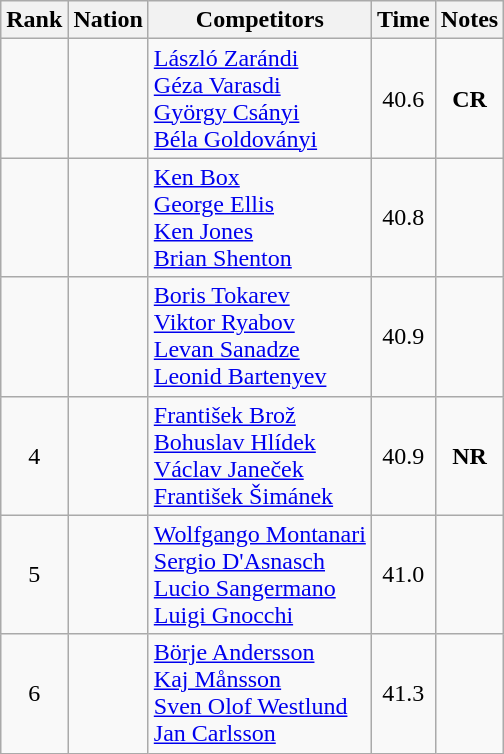<table class="wikitable sortable" style="text-align:center">
<tr>
<th>Rank</th>
<th>Nation</th>
<th>Competitors</th>
<th>Time</th>
<th>Notes</th>
</tr>
<tr>
<td></td>
<td align=left></td>
<td align=left><a href='#'>László Zarándi</a><br><a href='#'>Géza Varasdi</a><br><a href='#'>György Csányi</a><br><a href='#'>Béla Goldoványi</a></td>
<td>40.6</td>
<td><strong>CR</strong></td>
</tr>
<tr>
<td></td>
<td align=left></td>
<td align=left><a href='#'>Ken Box</a><br><a href='#'>George Ellis</a><br><a href='#'>Ken Jones</a><br><a href='#'>Brian Shenton</a></td>
<td>40.8</td>
<td></td>
</tr>
<tr>
<td></td>
<td align=left></td>
<td align=left><a href='#'>Boris Tokarev</a><br><a href='#'>Viktor Ryabov</a><br><a href='#'>Levan Sanadze</a><br><a href='#'>Leonid Bartenyev</a></td>
<td>40.9</td>
<td></td>
</tr>
<tr>
<td>4</td>
<td align=left></td>
<td align=left><a href='#'>František Brož</a><br><a href='#'>Bohuslav Hlídek</a><br><a href='#'>Václav Janeček</a><br><a href='#'>František Šimánek</a></td>
<td>40.9</td>
<td><strong>NR</strong></td>
</tr>
<tr>
<td>5</td>
<td align=left></td>
<td align=left><a href='#'>Wolfgango Montanari</a><br><a href='#'>Sergio D'Asnasch</a><br><a href='#'>Lucio Sangermano</a><br><a href='#'>Luigi Gnocchi</a></td>
<td>41.0</td>
<td></td>
</tr>
<tr>
<td>6</td>
<td align=left></td>
<td align=left><a href='#'>Börje Andersson</a><br><a href='#'>Kaj Månsson</a><br><a href='#'>Sven Olof Westlund</a><br><a href='#'>Jan Carlsson</a></td>
<td>41.3</td>
<td></td>
</tr>
</table>
